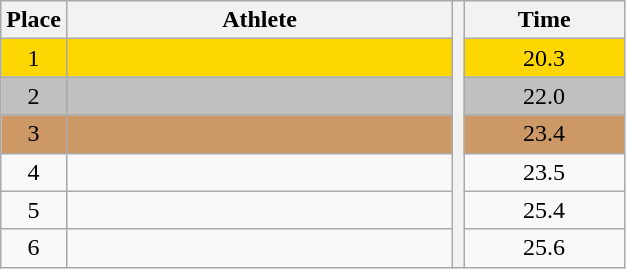<table class="wikitable" style="text-align:center">
<tr>
<th>Place</th>
<th width=250>Athlete</th>
<th rowspan=27></th>
<th width=100>Time</th>
</tr>
<tr bgcolor=gold>
<td>1</td>
<td align=left></td>
<td>20.3</td>
</tr>
<tr bgcolor=silver>
<td>2</td>
<td align=left></td>
<td>22.0</td>
</tr>
<tr bgcolor=cc9966>
<td>3</td>
<td align=left></td>
<td>23.4</td>
</tr>
<tr>
<td>4</td>
<td align=left></td>
<td>23.5</td>
</tr>
<tr>
<td>5</td>
<td align=left></td>
<td>25.4</td>
</tr>
<tr>
<td>6</td>
<td align=left></td>
<td>25.6</td>
</tr>
</table>
